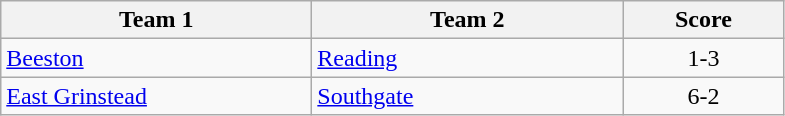<table class="wikitable" style="font-size: 100%">
<tr>
<th width=200>Team 1</th>
<th width=200>Team 2</th>
<th width=100>Score</th>
</tr>
<tr>
<td><a href='#'>Beeston</a></td>
<td><a href='#'>Reading</a></td>
<td align=center>1-3</td>
</tr>
<tr>
<td><a href='#'>East Grinstead</a></td>
<td><a href='#'>Southgate</a></td>
<td align=center>6-2</td>
</tr>
</table>
